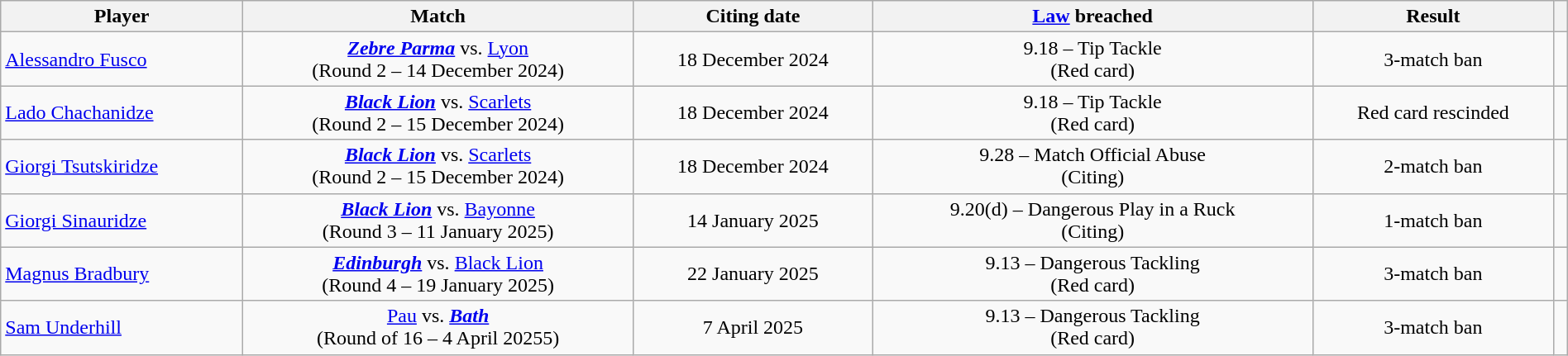<table class="wikitable" style="text-align:center;width:100%">
<tr>
<th>Player</th>
<th>Match</th>
<th>Citing date</th>
<th><a href='#'>Law</a> breached</th>
<th>Result</th>
<th></th>
</tr>
<tr>
<td align=left> <a href='#'>Alessandro Fusco</a></td>
<td> <strong><em><a href='#'>Zebre Parma</a></em></strong> vs.  <a href='#'>Lyon</a><br>(Round 2 – 14 December 2024)</td>
<td>18 December 2024</td>
<td>9.18 – Tip Tackle<br>(Red card)</td>
<td>3-match ban</td>
<td><br></td>
</tr>
<tr>
<td align=left> <a href='#'>Lado Chachanidze</a></td>
<td> <strong><em><a href='#'>Black Lion</a></em></strong> vs.  <a href='#'>Scarlets</a><br>(Round 2 – 15 December 2024)</td>
<td>18 December 2024</td>
<td>9.18 – Tip Tackle<br>(Red card)</td>
<td>Red card rescinded</td>
<td><br></td>
</tr>
<tr>
<td align=left> <a href='#'>Giorgi Tsutskiridze</a></td>
<td> <strong><em><a href='#'>Black Lion</a></em></strong> vs.  <a href='#'>Scarlets</a><br>(Round 2 – 15 December 2024)</td>
<td>18 December 2024</td>
<td>9.28 – Match Official Abuse<br>(Citing)</td>
<td>2-match ban</td>
<td><br></td>
</tr>
<tr>
<td align=left> <a href='#'>Giorgi Sinauridze</a></td>
<td> <strong><em><a href='#'>Black Lion</a></em></strong> vs.  <a href='#'>Bayonne</a><br>(Round 3 – 11 January 2025)</td>
<td>14 January 2025</td>
<td>9.20(d) – Dangerous Play in a Ruck<br>(Citing)</td>
<td>1-match ban</td>
<td></td>
</tr>
<tr>
<td align=left> <a href='#'>Magnus Bradbury</a></td>
<td> <strong><em><a href='#'>Edinburgh</a></em></strong> vs.  <a href='#'>Black Lion</a><br>(Round 4 – 19 January 2025)</td>
<td>22 January 2025</td>
<td>9.13 – Dangerous Tackling<br>(Red card)</td>
<td>3-match ban</td>
<td></td>
</tr>
<tr>
<td align=left> <a href='#'>Sam Underhill</a></td>
<td> <a href='#'>Pau</a> vs.  <strong><em><a href='#'>Bath</a></em></strong><br>(Round of 16 – 4 April 20255)</td>
<td>7 April 2025</td>
<td>9.13 – Dangerous Tackling<br>(Red card)</td>
<td>3-match ban</td>
<td></td>
</tr>
</table>
